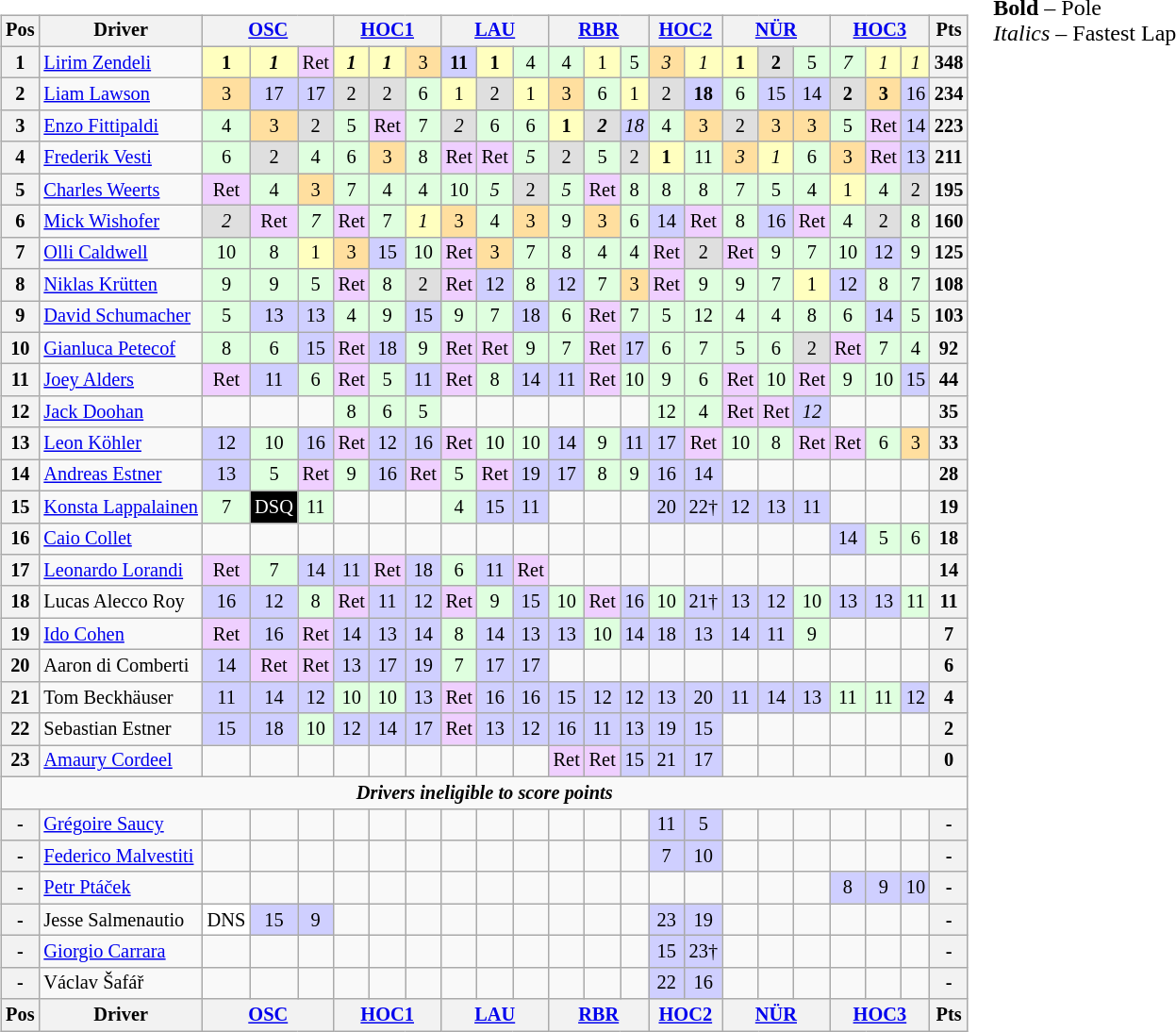<table>
<tr>
<td><br><table class="wikitable" style="font-size: 85%; text-align:center">
<tr>
<th>Pos</th>
<th>Driver</th>
<th colspan=3><a href='#'>OSC</a><br></th>
<th colspan=3><a href='#'>HOC1</a><br></th>
<th colspan=3><a href='#'>LAU</a><br></th>
<th colspan=3><a href='#'>RBR</a><br></th>
<th colspan=2><a href='#'>HOC2</a><br></th>
<th colspan=3><a href='#'>NÜR</a><br></th>
<th colspan=3><a href='#'>HOC3</a><br></th>
<th>Pts</th>
</tr>
<tr>
<th>1</th>
<td style="text-align:left"> <a href='#'>Lirim Zendeli</a></td>
<td style="background:#FFFFBF"><strong>1</strong></td>
<td style="background:#FFFFBF"><strong><em>1</em></strong></td>
<td style="background:#EFCFFF">Ret</td>
<td style="background:#FFFFBF"><strong><em>1</em></strong></td>
<td style="background:#FFFFBF"><strong><em>1</em></strong></td>
<td style="background:#FFDF9F">3</td>
<td style="background:#CFCFFF"><strong>11</strong></td>
<td style="background:#FFFFBF"><strong>1</strong></td>
<td style="background:#DFFFDF">4</td>
<td style="background:#DFFFDF">4</td>
<td style="background:#FFFFBF">1</td>
<td style="background:#DFFFDF">5</td>
<td style="background:#FFDF9F"><em>3</em></td>
<td style="background:#FFFFBF"><em>1</em></td>
<td style="background:#FFFFBF"><strong>1</strong></td>
<td style="background:#DFDFDF"><strong>2</strong></td>
<td style="background:#DFFFDF">5</td>
<td style="background:#DFFFDF"><em>7</em></td>
<td style="background:#FFFFBF"><em>1</em></td>
<td style="background:#FFFFBF"><em>1</em></td>
<th>348</th>
</tr>
<tr>
<th>2</th>
<td style="text-align:left"> <a href='#'>Liam Lawson</a></td>
<td style="background:#FFDF9F">3</td>
<td style="background:#CFCFFF">17</td>
<td style="background:#CFCFFF">17</td>
<td style="background:#DFDFDF">2</td>
<td style="background:#DFDFDF">2</td>
<td style="background:#DFFFDF">6</td>
<td style="background:#FFFFBF">1</td>
<td style="background:#DFDFDF">2</td>
<td style="background:#FFFFBF">1</td>
<td style="background:#FFDF9F">3</td>
<td style="background:#DFFFDF">6</td>
<td style="background:#FFFFBF">1</td>
<td style="background:#DFDFDF">2</td>
<td style="background:#CFCFFF"><strong>18</strong></td>
<td style="background:#DFFFDF">6</td>
<td style="background:#CFCFFF">15</td>
<td style="background:#CFCFFF">14</td>
<td style="background:#DFDFDF"><strong>2</strong></td>
<td style="background:#FFDF9F"><strong>3</strong></td>
<td style="background:#CFCFFF">16</td>
<th>234</th>
</tr>
<tr>
<th>3</th>
<td style="text-align:left"> <a href='#'>Enzo Fittipaldi</a></td>
<td style="background:#DFFFDF">4</td>
<td style="background:#FFDF9F">3</td>
<td style="background:#DFDFDF">2</td>
<td style="background:#DFFFDF">5</td>
<td style="background:#EFCFFF">Ret</td>
<td style="background:#DFFFDF">7</td>
<td style="background:#DFDFDF"><em>2</em></td>
<td style="background:#DFFFDF">6</td>
<td style="background:#DFFFDF">6</td>
<td style="background:#FFFFBF"><strong>1</strong></td>
<td style="background:#DFDFDF"><strong><em>2</em></strong></td>
<td style="background:#CFCFFF"><em>18</em></td>
<td style="background:#DFFFDF">4</td>
<td style="background:#FFDF9F">3</td>
<td style="background:#DFDFDF">2</td>
<td style="background:#FFDF9F">3</td>
<td style="background:#FFDF9F">3</td>
<td style="background:#DFFFDF">5</td>
<td style="background:#EFCFFF">Ret</td>
<td style="background:#CFCFFF">14</td>
<th>223</th>
</tr>
<tr>
<th>4</th>
<td style="text-align:left"> <a href='#'>Frederik Vesti</a></td>
<td style="background:#DFFFDF">6</td>
<td style="background:#DFDFDF">2</td>
<td style="background:#DFFFDF">4</td>
<td style="background:#DFFFDF">6</td>
<td style="background:#FFDF9F">3</td>
<td style="background:#DFFFDF">8</td>
<td style="background:#EFCFFF">Ret</td>
<td style="background:#EFCFFF">Ret</td>
<td style="background:#DFFFDF"><em>5</em></td>
<td style="background:#DFDFDF">2</td>
<td style="background:#DFFFDF">5</td>
<td style="background:#DFDFDF">2</td>
<td style="background:#FFFFBF"><strong>1</strong></td>
<td style="background:#DFFFDF">11</td>
<td style="background:#FFDF9F"><em>3</em></td>
<td style="background:#FFFFBF"><em>1</em></td>
<td style="background:#DFFFDF">6</td>
<td style="background:#FFDF9F">3</td>
<td style="background:#EFCFFF">Ret</td>
<td style="background:#CFCFFF">13</td>
<th>211</th>
</tr>
<tr>
<th>5</th>
<td style="text-align:left"> <a href='#'>Charles Weerts</a></td>
<td style="background:#EFCFFF">Ret</td>
<td style="background:#DFFFDF">4</td>
<td style="background:#FFDF9F">3</td>
<td style="background:#DFFFDF">7</td>
<td style="background:#DFFFDF">4</td>
<td style="background:#DFFFDF">4</td>
<td style="background:#DFFFDF">10</td>
<td style="background:#DFFFDF"><em>5</em></td>
<td style="background:#DFDFDF">2</td>
<td style="background:#DFFFDF"><em>5</em></td>
<td style="background:#EFCFFF">Ret</td>
<td style="background:#DFFFDF">8</td>
<td style="background:#DFFFDF">8</td>
<td style="background:#DFFFDF">8</td>
<td style="background:#DFFFDF">7</td>
<td style="background:#DFFFDF">5</td>
<td style="background:#DFFFDF">4</td>
<td style="background:#FFFFBF">1</td>
<td style="background:#DFFFDF">4</td>
<td style="background:#DFDFDF">2</td>
<th>195</th>
</tr>
<tr>
<th>6</th>
<td style="text-align:left"> <a href='#'>Mick Wishofer</a></td>
<td style="background:#DFDFDF"><em>2</em></td>
<td style="background:#EFCFFF">Ret</td>
<td style="background:#DFFFDF"><em>7</em></td>
<td style="background:#EFCFFF">Ret</td>
<td style="background:#DFFFDF">7</td>
<td style="background:#FFFFBF"><em>1</em></td>
<td style="background:#FFDF9F">3</td>
<td style="background:#DFFFDF">4</td>
<td style="background:#FFDF9F">3</td>
<td style="background:#DFFFDF">9</td>
<td style="background:#FFDF9F">3</td>
<td style="background:#DFFFDF">6</td>
<td style="background:#CFCFFF">14</td>
<td style="background:#EFCFFF">Ret</td>
<td style="background:#DFFFDF">8</td>
<td style="background:#CFCFFF">16</td>
<td style="background:#EFCFFF">Ret</td>
<td style="background:#DFFFDF">4</td>
<td style="background:#DFDFDF">2</td>
<td style="background:#DFFFDF">8</td>
<th>160</th>
</tr>
<tr>
<th>7</th>
<td style="text-align:left"> <a href='#'>Olli Caldwell</a></td>
<td style="background:#DFFFDF">10</td>
<td style="background:#DFFFDF">8</td>
<td style="background:#FFFFBF">1</td>
<td style="background:#FFDF9F">3</td>
<td style="background:#CFCFFF">15</td>
<td style="background:#DFFFDF">10</td>
<td style="background:#EFCFFF">Ret</td>
<td style="background:#FFDF9F">3</td>
<td style="background:#DFFFDF">7</td>
<td style="background:#DFFFDF">8</td>
<td style="background:#DFFFDF">4</td>
<td style="background:#DFFFDF">4</td>
<td style="background:#EFCFFF">Ret</td>
<td style="background:#DFDFDF">2</td>
<td style="background:#EFCFFF">Ret</td>
<td style="background:#DFFFDF">9</td>
<td style="background:#DFFFDF">7</td>
<td style="background:#DFFFDF">10</td>
<td style="background:#CFCFFF">12</td>
<td style="background:#DFFFDF">9</td>
<th>125</th>
</tr>
<tr>
<th>8</th>
<td style="text-align:left"> <a href='#'>Niklas Krütten</a></td>
<td style="background:#DFFFDF">9</td>
<td style="background:#DFFFDF">9</td>
<td style="background:#DFFFDF">5</td>
<td style="background:#EFCFFF">Ret</td>
<td style="background:#DFFFDF">8</td>
<td style="background:#DFDFDF">2</td>
<td style="background:#EFCFFF">Ret</td>
<td style="background:#CFCFFF">12</td>
<td style="background:#DFFFDF">8</td>
<td style="background:#CFCFFF">12</td>
<td style="background:#DFFFDF">7</td>
<td style="background:#FFDF9F">3</td>
<td style="background:#EFCFFF">Ret</td>
<td style="background:#DFFFDF">9</td>
<td style="background:#DFFFDF">9</td>
<td style="background:#DFFFDF">7</td>
<td style="background:#FFFFBF">1</td>
<td style="background:#CFCFFF">12</td>
<td style="background:#DFFFDF">8</td>
<td style="background:#DFFFDF">7</td>
<th>108</th>
</tr>
<tr>
<th>9</th>
<td style="text-align:left"> <a href='#'>David Schumacher</a></td>
<td style="background:#DFFFDF">5</td>
<td style="background:#CFCFFF">13</td>
<td style="background:#CFCFFF">13</td>
<td style="background:#DFFFDF">4</td>
<td style="background:#DFFFDF">9</td>
<td style="background:#CFCFFF">15</td>
<td style="background:#DFFFDF">9</td>
<td style="background:#DFFFDF">7</td>
<td style="background:#CFCFFF">18</td>
<td style="background:#DFFFDF">6</td>
<td style="background:#EFCFFF">Ret</td>
<td style="background:#DFFFDF">7</td>
<td style="background:#DFFFDF">5</td>
<td style="background:#DFFFDF">12</td>
<td style="background:#DFFFDF">4</td>
<td style="background:#DFFFDF">4</td>
<td style="background:#DFFFDF">8</td>
<td style="background:#DFFFDF">6</td>
<td style="background:#CFCFFF">14</td>
<td style="background:#DFFFDF">5</td>
<th>103</th>
</tr>
<tr>
<th>10</th>
<td style="text-align:left"> <a href='#'>Gianluca Petecof</a></td>
<td style="background:#DFFFDF">8</td>
<td style="background:#DFFFDF">6</td>
<td style="background:#CFCFFF">15</td>
<td style="background:#EFCFFF">Ret</td>
<td style="background:#CFCFFF">18</td>
<td style="background:#DFFFDF">9</td>
<td style="background:#EFCFFF">Ret</td>
<td style="background:#EFCFFF">Ret</td>
<td style="background:#DFFFDF">9</td>
<td style="background:#DFFFDF">7</td>
<td style="background:#EFCFFF">Ret</td>
<td style="background:#CFCFFF">17</td>
<td style="background:#DFFFDF">6</td>
<td style="background:#DFFFDF">7</td>
<td style="background:#DFFFDF">5</td>
<td style="background:#DFFFDF">6</td>
<td style="background:#DFDFDF">2</td>
<td style="background:#EFCFFF">Ret</td>
<td style="background:#DFFFDF">7</td>
<td style="background:#DFFFDF">4</td>
<th>92</th>
</tr>
<tr>
<th>11</th>
<td style="text-align:left"> <a href='#'>Joey Alders</a></td>
<td style="background:#EFCFFF">Ret</td>
<td style="background:#CFCFFF">11</td>
<td style="background:#DFFFDF">6</td>
<td style="background:#EFCFFF">Ret</td>
<td style="background:#DFFFDF">5</td>
<td style="background:#CFCFFF">11</td>
<td style="background:#EFCFFF">Ret</td>
<td style="background:#DFFFDF">8</td>
<td style="background:#CFCFFF">14</td>
<td style="background:#CFCFFF">11</td>
<td style="background:#EFCFFF">Ret</td>
<td style="background:#DFFFDF">10</td>
<td style="background:#DFFFDF">9</td>
<td style="background:#DFFFDF">6</td>
<td style="background:#EFCFFF">Ret</td>
<td style="background:#DFFFDF">10</td>
<td style="background:#EFCFFF">Ret</td>
<td style="background:#DFFFDF">9</td>
<td style="background:#DFFFDF">10</td>
<td style="background:#CFCFFF">15</td>
<th>44</th>
</tr>
<tr>
<th>12</th>
<td style="text-align:left"> <a href='#'>Jack Doohan</a></td>
<td></td>
<td></td>
<td></td>
<td style="background:#DFFFDF">8</td>
<td style="background:#DFFFDF">6</td>
<td style="background:#DFFFDF">5</td>
<td></td>
<td></td>
<td></td>
<td></td>
<td></td>
<td></td>
<td style="background:#DFFFDF">12</td>
<td style="background:#DFFFDF">4</td>
<td style="background:#EFCFFF">Ret</td>
<td style="background:#EFCFFF">Ret</td>
<td style="background:#CFCFFF"><em>12</em></td>
<td></td>
<td></td>
<td></td>
<th>35</th>
</tr>
<tr>
<th>13</th>
<td style="text-align:left"> <a href='#'>Leon Köhler</a></td>
<td style="background:#CFCFFF">12</td>
<td style="background:#DFFFDF">10</td>
<td style="background:#CFCFFF">16</td>
<td style="background:#EFCFFF">Ret</td>
<td style="background:#CFCFFF">12</td>
<td style="background:#CFCFFF">16</td>
<td style="background:#EFCFFF">Ret</td>
<td style="background:#DFFFDF">10</td>
<td style="background:#DFFFDF">10</td>
<td style="background:#CFCFFF">14</td>
<td style="background:#DFFFDF">9</td>
<td style="background:#CFCFFF">11</td>
<td style="background:#CFCFFF">17</td>
<td style="background:#EFCFFF">Ret</td>
<td style="background:#DFFFDF">10</td>
<td style="background:#DFFFDF">8</td>
<td style="background:#EFCFFF">Ret</td>
<td style="background:#EFCFFF">Ret</td>
<td style="background:#DFFFDF">6</td>
<td style="background:#FFDF9F">3</td>
<th>33</th>
</tr>
<tr>
<th>14</th>
<td style="text-align:left"> <a href='#'>Andreas Estner</a></td>
<td style="background:#CFCFFF">13</td>
<td style="background:#DFFFDF">5</td>
<td style="background:#EFCFFF">Ret</td>
<td style="background:#DFFFDF">9</td>
<td style="background:#CFCFFF">16</td>
<td style="background:#EFCFFF">Ret</td>
<td style="background:#DFFFDF">5</td>
<td style="background:#EFCFFF">Ret</td>
<td style="background:#CFCFFF">19</td>
<td style="background:#CFCFFF">17</td>
<td style="background:#DFFFDF">8</td>
<td style="background:#DFFFDF">9</td>
<td style="background:#CFCFFF">16</td>
<td style="background:#CFCFFF">14</td>
<td></td>
<td></td>
<td></td>
<td></td>
<td></td>
<td></td>
<th>28</th>
</tr>
<tr>
<th>15</th>
<td style="text-align:left" nowrap> <a href='#'>Konsta Lappalainen</a></td>
<td style="background:#DFFFDF">7</td>
<td style="background:#000000; color:white">DSQ</td>
<td style="background:#DFFFDF">11</td>
<td></td>
<td></td>
<td></td>
<td style="background:#DFFFDF">4</td>
<td style="background:#CFCFFF">15</td>
<td style="background:#CFCFFF">11</td>
<td></td>
<td></td>
<td></td>
<td style="background:#CFCFFF">20</td>
<td style="background:#CFCFFF">22†</td>
<td style="background:#CFCFFF">12</td>
<td style="background:#CFCFFF">13</td>
<td style="background:#CFCFFF">11</td>
<td></td>
<td></td>
<td></td>
<th>19</th>
</tr>
<tr>
<th>16</th>
<td style="text-align:left"> <a href='#'>Caio Collet</a></td>
<td></td>
<td></td>
<td></td>
<td></td>
<td></td>
<td></td>
<td></td>
<td></td>
<td></td>
<td></td>
<td></td>
<td></td>
<td></td>
<td></td>
<td></td>
<td></td>
<td></td>
<td style="background:#CFCFFF">14</td>
<td style="background:#DFFFDF">5</td>
<td style="background:#DFFFDF">6</td>
<th>18</th>
</tr>
<tr>
<th>17</th>
<td style="text-align:left"> <a href='#'>Leonardo Lorandi</a></td>
<td style="background:#EFCFFF">Ret</td>
<td style="background:#DFFFDF">7</td>
<td style="background:#CFCFFF">14</td>
<td style="background:#CFCFFF">11</td>
<td style="background:#EFCFFF">Ret</td>
<td style="background:#CFCFFF">18</td>
<td style="background:#DFFFDF">6</td>
<td style="background:#CFCFFF">11</td>
<td style="background:#EFCFFF">Ret</td>
<td></td>
<td></td>
<td></td>
<td></td>
<td></td>
<td></td>
<td></td>
<td></td>
<td></td>
<td></td>
<td></td>
<th>14</th>
</tr>
<tr>
<th>18</th>
<td style="text-align:left"> Lucas Alecco Roy</td>
<td style="background:#CFCFFF">16</td>
<td style="background:#CFCFFF">12</td>
<td style="background:#DFFFDF">8</td>
<td style="background:#EFCFFF">Ret</td>
<td style="background:#CFCFFF">11</td>
<td style="background:#CFCFFF">12</td>
<td style="background:#EFCFFF">Ret</td>
<td style="background:#DFFFDF">9</td>
<td style="background:#CFCFFF">15</td>
<td style="background:#DFFFDF">10</td>
<td style="background:#EFCFFF">Ret</td>
<td style="background:#CFCFFF">16</td>
<td style="background:#DFFFDF">10</td>
<td style="background:#CFCFFF">21†</td>
<td style="background:#CFCFFF">13</td>
<td style="background:#CFCFFF">12</td>
<td style="background:#DFFFDF">10</td>
<td style="background:#CFCFFF">13</td>
<td style="background:#CFCFFF">13</td>
<td style="background:#DFFFDF">11</td>
<th>11</th>
</tr>
<tr>
<th>19</th>
<td style="text-align:left"> <a href='#'>Ido Cohen</a></td>
<td style="background:#EFCFFF">Ret</td>
<td style="background:#CFCFFF">16</td>
<td style="background:#EFCFFF">Ret</td>
<td style="background:#CFCFFF">14</td>
<td style="background:#CFCFFF">13</td>
<td style="background:#CFCFFF">14</td>
<td style="background:#DFFFDF">8</td>
<td style="background:#CFCFFF">14</td>
<td style="background:#CFCFFF">13</td>
<td style="background:#CFCFFF">13</td>
<td style="background:#DFFFDF">10</td>
<td style="background:#CFCFFF">14</td>
<td style="background:#CFCFFF">18</td>
<td style="background:#CFCFFF">13</td>
<td style="background:#CFCFFF">14</td>
<td style="background:#CFCFFF">11</td>
<td style="background:#DFFFDF">9</td>
<td></td>
<td></td>
<td></td>
<th>7</th>
</tr>
<tr>
<th>20</th>
<td style="text-align:left"> Aaron di Comberti</td>
<td style="background:#CFCFFF">14</td>
<td style="background:#EFCFFF">Ret</td>
<td style="background:#EFCFFF">Ret</td>
<td style="background:#CFCFFF">13</td>
<td style="background:#CFCFFF">17</td>
<td style="background:#CFCFFF">19</td>
<td style="background:#DFFFDF">7</td>
<td style="background:#CFCFFF">17</td>
<td style="background:#CFCFFF">17</td>
<td></td>
<td></td>
<td></td>
<td></td>
<td></td>
<td></td>
<td></td>
<td></td>
<td></td>
<td></td>
<td></td>
<th>6</th>
</tr>
<tr>
<th>21</th>
<td style="text-align:left"> Tom Beckhäuser</td>
<td style="background:#CFCFFF">11</td>
<td style="background:#CFCFFF">14</td>
<td style="background:#CFCFFF">12</td>
<td style="background:#DFFFDF">10</td>
<td style="background:#DFFFDF">10</td>
<td style="background:#CFCFFF">13</td>
<td style="background:#EFCFFF">Ret</td>
<td style="background:#CFCFFF">16</td>
<td style="background:#CFCFFF">16</td>
<td style="background:#CFCFFF">15</td>
<td style="background:#CFCFFF">12</td>
<td style="background:#CFCFFF">12</td>
<td style="background:#CFCFFF">13</td>
<td style="background:#CFCFFF">20</td>
<td style="background:#CFCFFF">11</td>
<td style="background:#CFCFFF">14</td>
<td style="background:#CFCFFF">13</td>
<td style="background:#DFFFDF">11</td>
<td style="background:#DFFFDF">11</td>
<td style="background:#CFCFFF">12</td>
<th>4</th>
</tr>
<tr>
<th>22</th>
<td style="text-align:left"> Sebastian Estner</td>
<td style="background:#CFCFFF">15</td>
<td style="background:#CFCFFF">18</td>
<td style="background:#DFFFDF">10</td>
<td style="background:#CFCFFF">12</td>
<td style="background:#CFCFFF">14</td>
<td style="background:#CFCFFF">17</td>
<td style="background:#EFCFFF">Ret</td>
<td style="background:#CFCFFF">13</td>
<td style="background:#CFCFFF">12</td>
<td style="background:#CFCFFF">16</td>
<td style="background:#CFCFFF">11</td>
<td style="background:#CFCFFF">13</td>
<td style="background:#CFCFFF">19</td>
<td style="background:#CFCFFF">15</td>
<td></td>
<td></td>
<td></td>
<td></td>
<td></td>
<td></td>
<th>2</th>
</tr>
<tr>
<th>23</th>
<td style="text-align:left"> <a href='#'>Amaury Cordeel</a></td>
<td></td>
<td></td>
<td></td>
<td></td>
<td></td>
<td></td>
<td></td>
<td></td>
<td></td>
<td style="background:#EFCFFF">Ret</td>
<td style="background:#EFCFFF">Ret</td>
<td style="background:#CFCFFF">15</td>
<td style="background:#CFCFFF">21</td>
<td style="background:#CFCFFF">17</td>
<td></td>
<td></td>
<td></td>
<td></td>
<td></td>
<td></td>
<th>0</th>
</tr>
<tr>
<td colspan=23><strong><em>Drivers ineligible to score points</em></strong></td>
</tr>
<tr>
<th>-</th>
<td style="text-align:left"> <a href='#'>Grégoire Saucy</a></td>
<td></td>
<td></td>
<td></td>
<td></td>
<td></td>
<td></td>
<td></td>
<td></td>
<td></td>
<td></td>
<td></td>
<td></td>
<td style="background:#CFCFFF">11</td>
<td style="background:#CFCFFF">5</td>
<td></td>
<td></td>
<td></td>
<td></td>
<td></td>
<td></td>
<th>-</th>
</tr>
<tr>
<th>-</th>
<td style="text-align:left"> <a href='#'>Federico Malvestiti</a></td>
<td></td>
<td></td>
<td></td>
<td></td>
<td></td>
<td></td>
<td></td>
<td></td>
<td></td>
<td></td>
<td></td>
<td></td>
<td style="background:#CFCFFF">7</td>
<td style="background:#CFCFFF">10</td>
<td></td>
<td></td>
<td></td>
<td></td>
<td></td>
<td></td>
<th>-</th>
</tr>
<tr>
<th>-</th>
<td style="text-align:left"> <a href='#'>Petr Ptáček</a></td>
<td></td>
<td></td>
<td></td>
<td></td>
<td></td>
<td></td>
<td></td>
<td></td>
<td></td>
<td></td>
<td></td>
<td></td>
<td></td>
<td></td>
<td></td>
<td></td>
<td></td>
<td style="background:#CFCFFF">8</td>
<td style="background:#CFCFFF">9</td>
<td style="background:#CFCFFF">10</td>
<th>-</th>
</tr>
<tr>
<th>-</th>
<td style="text-align:left"> Jesse Salmenautio</td>
<td style="background:#FFFFFF">DNS</td>
<td style="background:#CFCFFF">15</td>
<td style="background:#CFCFFF">9</td>
<td></td>
<td></td>
<td></td>
<td></td>
<td></td>
<td></td>
<td></td>
<td></td>
<td></td>
<td style="background:#CFCFFF">23</td>
<td style="background:#CFCFFF">19</td>
<td></td>
<td></td>
<td></td>
<td></td>
<td></td>
<td></td>
<th>-</th>
</tr>
<tr>
<th>-</th>
<td style="text-align:left"> <a href='#'>Giorgio Carrara</a></td>
<td></td>
<td></td>
<td></td>
<td></td>
<td></td>
<td></td>
<td></td>
<td></td>
<td></td>
<td></td>
<td></td>
<td></td>
<td style="background:#CFCFFF">15</td>
<td style="background:#CFCFFF">23†</td>
<td></td>
<td></td>
<td></td>
<td></td>
<td></td>
<td></td>
<th>-</th>
</tr>
<tr>
<th>-</th>
<td style="text-align:left"> Václav Šafář</td>
<td></td>
<td></td>
<td></td>
<td></td>
<td></td>
<td></td>
<td></td>
<td></td>
<td></td>
<td></td>
<td></td>
<td></td>
<td style="background:#CFCFFF">22</td>
<td style="background:#CFCFFF">16</td>
<td></td>
<td></td>
<td></td>
<td></td>
<td></td>
<td></td>
<th>-</th>
</tr>
<tr>
<th>Pos</th>
<th>Driver</th>
<th colspan=3><a href='#'>OSC</a><br></th>
<th colspan=3><a href='#'>HOC1</a><br></th>
<th colspan=3><a href='#'>LAU</a><br></th>
<th colspan=3><a href='#'>RBR</a><br></th>
<th colspan=2><a href='#'>HOC2</a><br></th>
<th colspan=3><a href='#'>NÜR</a><br></th>
<th colspan=3><a href='#'>HOC3</a><br></th>
<th>Pts</th>
</tr>
</table>
</td>
<td style="vertical-align:top"><br>
<span><strong>Bold</strong> – Pole<br><em>Italics</em> – Fastest Lap</span></td>
</tr>
</table>
